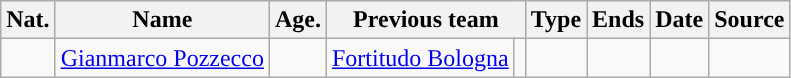<table class="wikitable sortable">
<tr>
<th>Nat.</th>
<th>Name</th>
<th>Age.</th>
<th colspan=2>Previous team</th>
<th>Type</th>
<th>Ends</th>
<th>Date</th>
<th>Source</th>
</tr>
<tr>
<td></td>
<td><a href='#'>Gianmarco Pozzecco</a></td>
<td></td>
<td><a href='#'>Fortitudo Bologna</a></td>
<td></td>
<td></td>
<td></td>
<td></td>
<td></td>
</tr>
</table>
